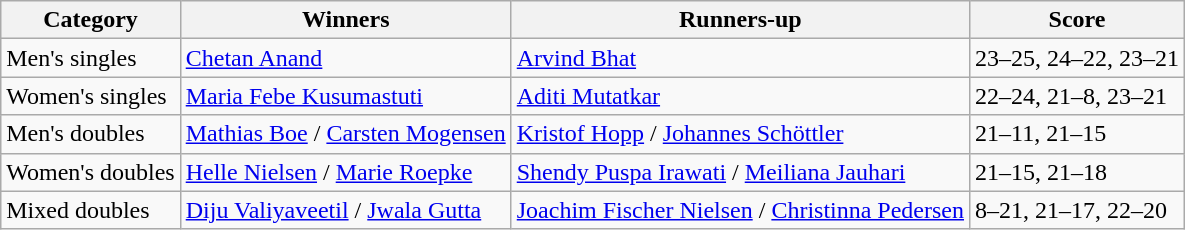<table class=wikitable style="white-space:nowrap;">
<tr>
<th>Category</th>
<th>Winners</th>
<th>Runners-up</th>
<th>Score</th>
</tr>
<tr>
<td>Men's singles</td>
<td> <a href='#'>Chetan Anand</a></td>
<td> <a href='#'>Arvind Bhat</a></td>
<td>23–25, 24–22, 23–21</td>
</tr>
<tr>
<td>Women's singles</td>
<td> <a href='#'>Maria Febe Kusumastuti</a></td>
<td> <a href='#'>Aditi Mutatkar</a></td>
<td>22–24, 21–8, 23–21</td>
</tr>
<tr>
<td>Men's doubles</td>
<td> <a href='#'>Mathias Boe</a> / <a href='#'>Carsten Mogensen</a></td>
<td> <a href='#'>Kristof Hopp</a> / <a href='#'>Johannes Schöttler</a></td>
<td>21–11, 21–15</td>
</tr>
<tr>
<td>Women's doubles</td>
<td> <a href='#'>Helle Nielsen</a> / <a href='#'>Marie Roepke</a></td>
<td> <a href='#'>Shendy Puspa Irawati</a> / <a href='#'>Meiliana Jauhari</a></td>
<td>21–15, 21–18</td>
</tr>
<tr>
<td>Mixed doubles</td>
<td> <a href='#'>Diju Valiyaveetil</a> / <a href='#'>Jwala Gutta</a></td>
<td> <a href='#'>Joachim Fischer Nielsen</a> / <a href='#'>Christinna Pedersen</a></td>
<td>8–21, 21–17, 22–20</td>
</tr>
</table>
